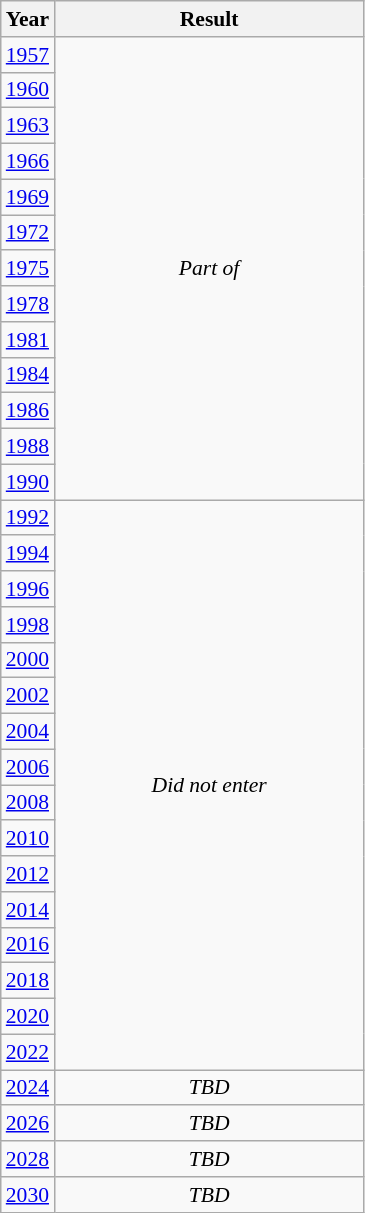<table class="wikitable" style="text-align: center; font-size:90%">
<tr>
<th>Year</th>
<th style="width:200px">Result</th>
</tr>
<tr>
<td> <a href='#'>1957</a></td>
<td rowspan="13"><em>Part of </em></td>
</tr>
<tr>
<td> <a href='#'>1960</a></td>
</tr>
<tr>
<td> <a href='#'>1963</a></td>
</tr>
<tr>
<td> <a href='#'>1966</a></td>
</tr>
<tr>
<td> <a href='#'>1969</a></td>
</tr>
<tr>
<td> <a href='#'>1972</a></td>
</tr>
<tr>
<td> <a href='#'>1975</a></td>
</tr>
<tr>
<td> <a href='#'>1978</a></td>
</tr>
<tr>
<td> <a href='#'>1981</a></td>
</tr>
<tr>
<td> <a href='#'>1984</a></td>
</tr>
<tr>
<td> <a href='#'>1986</a></td>
</tr>
<tr>
<td> <a href='#'>1988</a></td>
</tr>
<tr>
<td> <a href='#'>1990</a></td>
</tr>
<tr>
<td> <a href='#'>1992</a></td>
<td rowspan="16"><em>Did not enter</em></td>
</tr>
<tr>
<td> <a href='#'>1994</a></td>
</tr>
<tr>
<td> <a href='#'>1996</a></td>
</tr>
<tr>
<td> <a href='#'>1998</a></td>
</tr>
<tr>
<td> <a href='#'>2000</a></td>
</tr>
<tr>
<td> <a href='#'>2002</a></td>
</tr>
<tr>
<td> <a href='#'>2004</a></td>
</tr>
<tr>
<td> <a href='#'>2006</a></td>
</tr>
<tr>
<td> <a href='#'>2008</a></td>
</tr>
<tr>
<td> <a href='#'>2010</a></td>
</tr>
<tr>
<td> <a href='#'>2012</a></td>
</tr>
<tr>
<td> <a href='#'>2014</a></td>
</tr>
<tr>
<td> <a href='#'>2016</a></td>
</tr>
<tr>
<td> <a href='#'>2018</a></td>
</tr>
<tr>
<td> <a href='#'>2020</a></td>
</tr>
<tr>
<td> <a href='#'>2022</a></td>
</tr>
<tr>
<td> <a href='#'>2024</a></td>
<td><em>TBD</em></td>
</tr>
<tr>
<td> <a href='#'>2026</a></td>
<td><em>TBD</em></td>
</tr>
<tr>
<td> <a href='#'>2028</a></td>
<td><em>TBD</em></td>
</tr>
<tr>
<td> <a href='#'>2030</a></td>
<td><em>TBD</em></td>
</tr>
</table>
